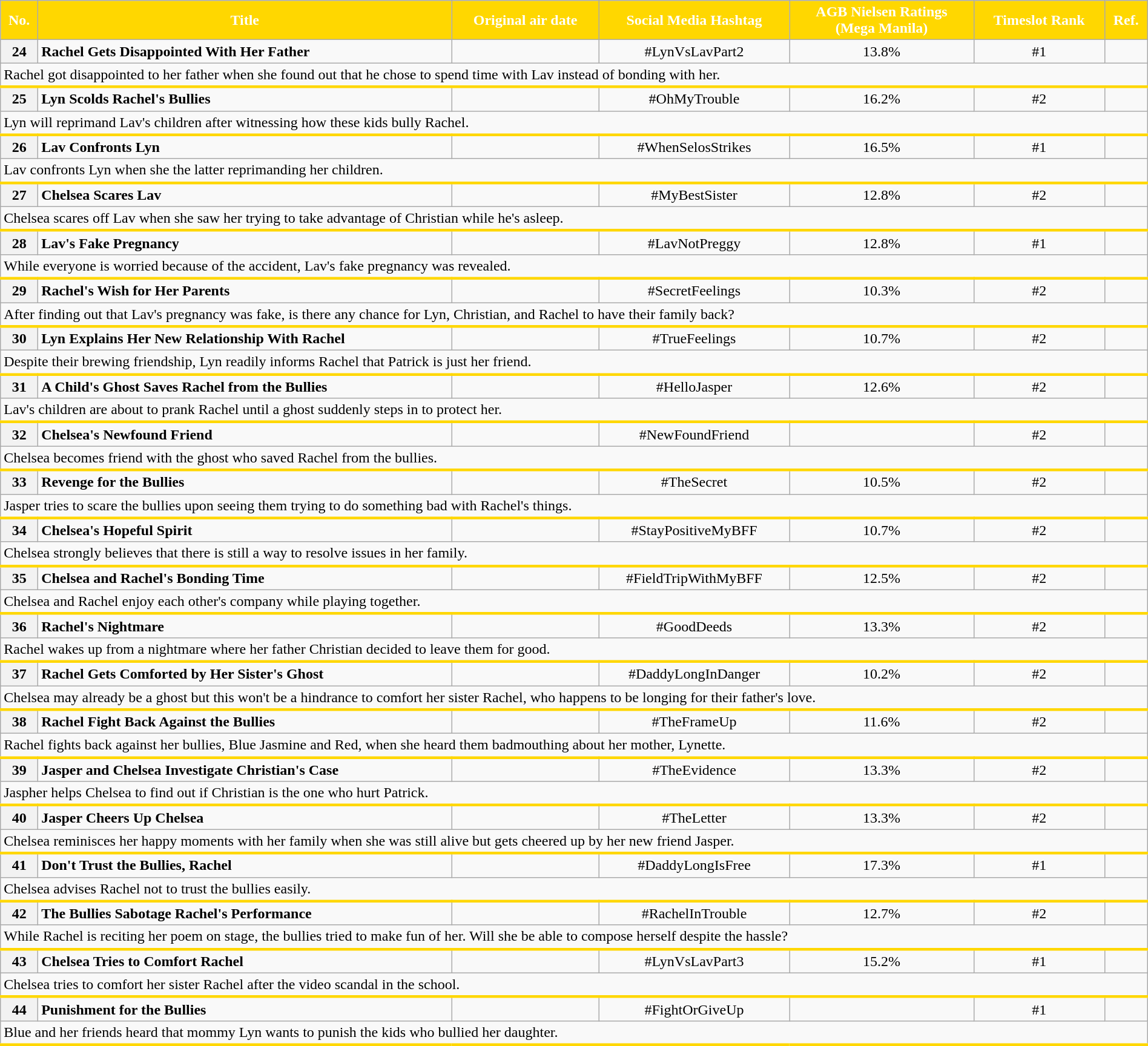<table class="wikitable" style="text-align:center; font-size:100%; line-height:18px;" width="100%">
<tr>
<th style="background:#FFD700; color:#ffffff">No.</th>
<th style="background:#FFD700; color:#ffffff">Title</th>
<th style="background:#FFD700; color:#ffffff">Original air date</th>
<th style="background:#FFD700; color:#ffffff">Social Media Hashtag</th>
<th style="background:#FFD700; color:#ffffff">AGB Nielsen Ratings<br>(Mega Manila)</th>
<th style="background:#FFD700; color:#ffffff">Timeslot Rank</th>
<th style="background:#FFD700; color:#ffffff">Ref.</th>
</tr>
<tr>
<th>24</th>
<td align="left"><strong>Rachel Gets Disappointed With Her Father</strong></td>
<td></td>
<td>#LynVsLavPart2</td>
<td>13.8%</td>
<td>#1</td>
<td></td>
</tr>
<tr>
<td colspan = "7" style="text-align: left; border-bottom: 3px solid #FFD700;">Rachel got disappointed to her father when she found out that he chose to spend time with Lav instead of bonding with her.</td>
</tr>
<tr>
<th>25</th>
<td align="left"><strong>Lyn Scolds Rachel's Bullies</strong></td>
<td></td>
<td>#OhMyTrouble</td>
<td>16.2%</td>
<td>#2</td>
<td></td>
</tr>
<tr>
<td colspan = "7" style="text-align: left; border-bottom: 3px solid #FFD700;">Lyn will reprimand Lav's children after witnessing how these kids bully Rachel.</td>
</tr>
<tr>
<th>26</th>
<td align="left"><strong>Lav Confronts Lyn</strong></td>
<td></td>
<td>#WhenSelosStrikes</td>
<td>16.5%</td>
<td>#1</td>
<td></td>
</tr>
<tr>
<td colspan = "7" style="text-align: left; border-bottom: 3px solid #FFD700;">Lav confronts Lyn when she the latter reprimanding her children.</td>
</tr>
<tr>
<th>27</th>
<td align="left"><strong>Chelsea Scares Lav</strong></td>
<td></td>
<td>#MyBestSister</td>
<td>12.8%</td>
<td>#2</td>
<td></td>
</tr>
<tr>
<td colspan = "7" style="text-align: left; border-bottom: 3px solid #FFD700;">Chelsea scares off Lav when she saw her trying to take advantage of Christian while he's asleep.</td>
</tr>
<tr>
<th>28</th>
<td align="left"><strong>Lav's Fake Pregnancy</strong></td>
<td></td>
<td>#LavNotPreggy</td>
<td>12.8%</td>
<td>#1</td>
<td></td>
</tr>
<tr>
<td colspan = "7" style="text-align: left; border-bottom: 3px solid #FFD700;">While everyone is worried because of the accident, Lav's fake pregnancy was revealed.</td>
</tr>
<tr>
<th>29</th>
<td align="left"><strong>Rachel's Wish for Her Parents</strong></td>
<td></td>
<td>#SecretFeelings</td>
<td>10.3%</td>
<td>#2</td>
<td></td>
</tr>
<tr>
<td colspan = "7" style="text-align: left; border-bottom: 3px solid #FFD700;">After finding out that Lav's pregnancy was fake, is there any chance for Lyn, Christian, and Rachel to have their family back?</td>
</tr>
<tr>
<th>30</th>
<td align="left"><strong>Lyn Explains Her New Relationship With Rachel</strong></td>
<td></td>
<td>#TrueFeelings</td>
<td>10.7%</td>
<td>#2</td>
<td></td>
</tr>
<tr>
<td colspan = "7" style="text-align: left; border-bottom: 3px solid #FFD700;">Despite their brewing friendship, Lyn readily informs Rachel that Patrick is just her friend.</td>
</tr>
<tr>
<th>31</th>
<td align="left"><strong>A Child's Ghost Saves Rachel from the Bullies</strong></td>
<td></td>
<td>#HelloJasper</td>
<td>12.6%</td>
<td>#2</td>
<td></td>
</tr>
<tr>
<td colspan = "7" style="text-align: left; border-bottom: 3px solid #FFD700;">Lav's children are about to prank Rachel until a ghost suddenly steps in to protect her.</td>
</tr>
<tr>
<th>32</th>
<td align="left"><strong>Chelsea's Newfound Friend</strong></td>
<td></td>
<td>#NewFoundFriend</td>
<td></td>
<td>#2</td>
<td></td>
</tr>
<tr>
<td colspan = "7" style="text-align: left; border-bottom: 3px solid #FFD700;">Chelsea becomes friend with the ghost who saved Rachel from the bullies.</td>
</tr>
<tr>
<th>33</th>
<td align="left"><strong>Revenge for the Bullies</strong></td>
<td></td>
<td>#TheSecret</td>
<td>10.5%</td>
<td>#2</td>
<td></td>
</tr>
<tr>
<td colspan = "7" style="text-align: left; border-bottom: 3px solid #FFD700;">Jasper tries to scare the bullies upon seeing them trying to do something bad with Rachel's things.</td>
</tr>
<tr>
<th>34</th>
<td align="left"><strong>Chelsea's Hopeful Spirit</strong></td>
<td></td>
<td>#StayPositiveMyBFF</td>
<td>10.7%</td>
<td>#2</td>
<td></td>
</tr>
<tr>
<td colspan = "7" style="text-align: left; border-bottom: 3px solid #FFD700;">Chelsea strongly believes that there is still a way to resolve issues in her family.</td>
</tr>
<tr>
<th>35</th>
<td align="left"><strong>Chelsea and Rachel's Bonding Time</strong></td>
<td></td>
<td>#FieldTripWithMyBFF</td>
<td>12.5%</td>
<td>#2</td>
<td></td>
</tr>
<tr>
<td colspan = "7" style="text-align: left; border-bottom: 3px solid #FFD700;">Chelsea and Rachel enjoy each other's company while playing together.</td>
</tr>
<tr>
<th>36</th>
<td align="left"><strong>Rachel's Nightmare</strong></td>
<td></td>
<td>#GoodDeeds</td>
<td>13.3%</td>
<td>#2</td>
<td></td>
</tr>
<tr>
<td colspan = "7" style="text-align: left; border-bottom: 3px solid #FFD700;">Rachel wakes up from a nightmare where her father Christian decided to leave them for good.</td>
</tr>
<tr>
<th>37</th>
<td align="left"><strong>Rachel Gets Comforted by Her Sister's Ghost</strong></td>
<td></td>
<td>#DaddyLongInDanger</td>
<td>10.2%</td>
<td>#2</td>
<td></td>
</tr>
<tr>
<td colspan = "7" style="text-align: left; border-bottom: 3px solid #FFD700;">Chelsea may already be a ghost but this won't be a hindrance to comfort her sister Rachel, who happens to be longing for their father's love.</td>
</tr>
<tr>
<th>38</th>
<td align="left"><strong>Rachel Fight Back Against the Bullies</strong></td>
<td></td>
<td>#TheFrameUp</td>
<td>11.6%</td>
<td>#2</td>
<td></td>
</tr>
<tr>
<td colspan = "7" style="text-align: left; border-bottom: 3px solid #FFD700;">Rachel fights back against her bullies, Blue Jasmine and Red, when she heard them badmouthing about her mother, Lynette.</td>
</tr>
<tr>
<th>39</th>
<td align="left"><strong>Jasper and Chelsea Investigate Christian's Case</strong></td>
<td></td>
<td>#TheEvidence</td>
<td>13.3%</td>
<td>#2</td>
<td></td>
</tr>
<tr>
<td colspan = "7" style="text-align: left; border-bottom: 3px solid #FFD700;">Jaspher helps Chelsea to find out if Christian is the one who hurt Patrick.</td>
</tr>
<tr>
<th>40</th>
<td align="left"><strong>Jasper Cheers Up Chelsea</strong></td>
<td></td>
<td>#TheLetter</td>
<td>13.3%</td>
<td>#2</td>
<td></td>
</tr>
<tr>
<td colspan = "7" style="text-align: left; border-bottom: 3px solid #FFD700;">Chelsea reminisces her happy moments with her family when she was still alive but gets cheered up by her new friend Jasper.</td>
</tr>
<tr>
<th>41</th>
<td align="left"><strong>Don't Trust the Bullies, Rachel</strong></td>
<td></td>
<td>#DaddyLongIsFree</td>
<td>17.3%</td>
<td>#1</td>
<td></td>
</tr>
<tr>
<td colspan = "7" style="text-align: left; border-bottom: 3px solid #FFD700;">Chelsea advises Rachel not to trust the bullies easily.</td>
</tr>
<tr>
<th>42</th>
<td align="left"><strong>The Bullies Sabotage Rachel's Performance</strong></td>
<td></td>
<td>#RachelInTrouble</td>
<td>12.7%</td>
<td>#2</td>
<td></td>
</tr>
<tr>
<td colspan = "7" style="text-align: left; border-bottom: 3px solid #FFD700;">While Rachel is reciting her poem on stage, the bullies tried to make fun of her. Will she be able to compose herself despite the hassle?</td>
</tr>
<tr>
<th>43</th>
<td align="left"><strong>Chelsea Tries to Comfort Rachel</strong></td>
<td></td>
<td>#LynVsLavPart3</td>
<td>15.2%</td>
<td>#1</td>
<td></td>
</tr>
<tr>
<td colspan = "7" style="text-align: left; border-bottom: 3px solid #FFD700;">Chelsea tries to comfort her sister Rachel after the video scandal in the school.</td>
</tr>
<tr>
<th>44</th>
<td align="left"><strong>Punishment for the Bullies</strong></td>
<td></td>
<td>#FightOrGiveUp</td>
<td></td>
<td>#1</td>
<td></td>
</tr>
<tr>
<td colspan = "7" style="text-align: left; border-bottom: 3px solid #FFD700;">Blue and her friends heard that mommy Lyn wants to punish the kids who bullied her daughter.</td>
</tr>
</table>
